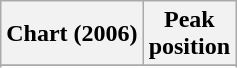<table class="wikitable sortable plainrowheaders" style="text-align:center">
<tr>
<th scope="col">Chart (2006)</th>
<th scope="col">Peak<br>position</th>
</tr>
<tr>
</tr>
<tr>
</tr>
<tr>
</tr>
</table>
